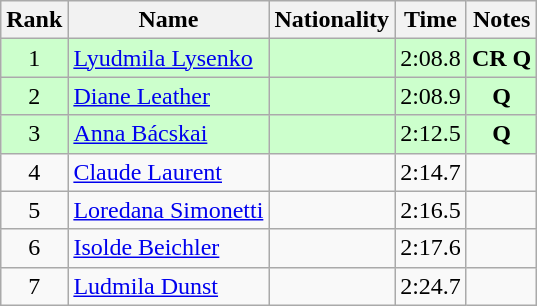<table class="wikitable sortable" style="text-align:center">
<tr>
<th>Rank</th>
<th>Name</th>
<th>Nationality</th>
<th>Time</th>
<th>Notes</th>
</tr>
<tr bgcolor=ccffcc>
<td>1</td>
<td align=left><a href='#'>Lyudmila Lysenko</a></td>
<td align=left></td>
<td>2:08.8</td>
<td><strong>CR Q</strong></td>
</tr>
<tr bgcolor=ccffcc>
<td>2</td>
<td align=left><a href='#'>Diane Leather</a></td>
<td align=left></td>
<td>2:08.9</td>
<td><strong>Q</strong></td>
</tr>
<tr bgcolor=ccffcc>
<td>3</td>
<td align=left><a href='#'>Anna Bácskai</a></td>
<td align=left></td>
<td>2:12.5</td>
<td><strong>Q</strong></td>
</tr>
<tr>
<td>4</td>
<td align=left><a href='#'>Claude Laurent</a></td>
<td align=left></td>
<td>2:14.7</td>
<td></td>
</tr>
<tr>
<td>5</td>
<td align=left><a href='#'>Loredana Simonetti</a></td>
<td align=left></td>
<td>2:16.5</td>
<td></td>
</tr>
<tr>
<td>6</td>
<td align=left><a href='#'>Isolde Beichler</a></td>
<td align=left></td>
<td>2:17.6</td>
<td></td>
</tr>
<tr>
<td>7</td>
<td align=left><a href='#'>Ludmila Dunst</a></td>
<td align=left></td>
<td>2:24.7</td>
<td></td>
</tr>
</table>
